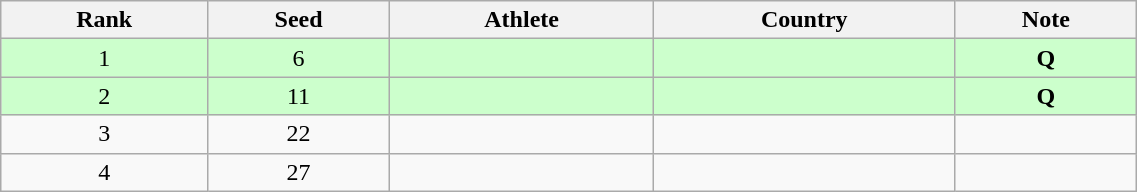<table class="wikitable sortable" style="text-align:center" width=60%>
<tr>
<th>Rank</th>
<th>Seed</th>
<th>Athlete</th>
<th>Country</th>
<th>Note</th>
</tr>
<tr bgcolor=ccffcc>
<td>1</td>
<td>6</td>
<td align=left></td>
<td align=left></td>
<td><strong>Q</strong></td>
</tr>
<tr bgcolor=ccffcc>
<td>2</td>
<td>11</td>
<td align=left></td>
<td align=left></td>
<td><strong>Q</strong></td>
</tr>
<tr>
<td>3</td>
<td>22</td>
<td align=left></td>
<td align=left></td>
<td></td>
</tr>
<tr>
<td>4</td>
<td>27</td>
<td align=left></td>
<td align=left></td>
<td></td>
</tr>
</table>
